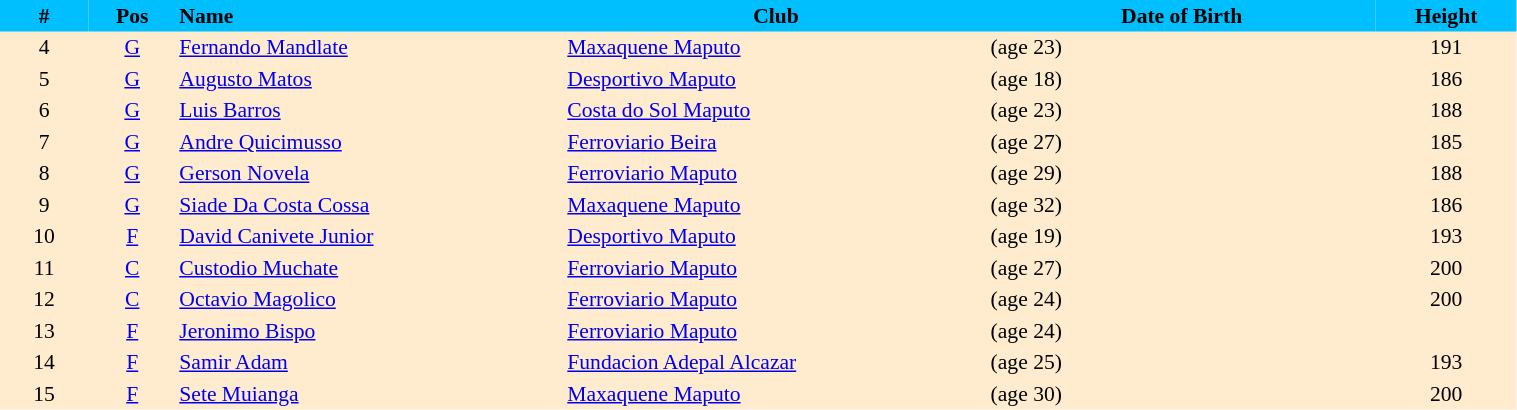<table border=0 cellpadding=2 cellspacing=0  |- bgcolor=#FFECCE style="text-align:center; font-size:90%;" width=80%>
<tr bgcolor=#00BFFF>
<th width=5%>#</th>
<th width=5%>Pos</th>
<th width=22% align=left>Name</th>
<th width=24%>Club</th>
<th width=22%>Date of Birth</th>
<th width=8%>Height</th>
</tr>
<tr>
<td>4</td>
<td><a href='#'>G</a></td>
<td align=left><a href='#'>Fernando Mandlate</a></td>
<td align=left> <a href='#'>Maxaquene Maputo</a></td>
<td align=left> (age 23)</td>
<td>191</td>
</tr>
<tr>
<td>5</td>
<td><a href='#'>G</a></td>
<td align=left><a href='#'>Augusto Matos</a></td>
<td align=left> <a href='#'>Desportivo Maputo</a></td>
<td align=left> (age 18)</td>
<td>186</td>
</tr>
<tr>
<td>6</td>
<td><a href='#'>G</a></td>
<td align=left><a href='#'>Luis Barros</a></td>
<td align=left> <a href='#'>Costa do Sol Maputo</a></td>
<td align=left> (age 23)</td>
<td>188</td>
</tr>
<tr>
<td>7</td>
<td><a href='#'>G</a></td>
<td align=left><a href='#'>Andre Quicimusso</a></td>
<td align=left> <a href='#'>Ferroviario Beira</a></td>
<td align=left> (age 27)</td>
<td>185</td>
</tr>
<tr>
<td>8</td>
<td><a href='#'>G</a></td>
<td align=left><a href='#'>Gerson Novela</a></td>
<td align=left> <a href='#'>Ferroviario Maputo</a></td>
<td align=left> (age 29)</td>
<td>188</td>
</tr>
<tr>
<td>9</td>
<td><a href='#'>G</a></td>
<td align=left><a href='#'>Siade Da Costa Cossa</a></td>
<td align=left> <a href='#'>Maxaquene Maputo</a></td>
<td align=left> (age 32)</td>
<td>186</td>
</tr>
<tr>
<td>10</td>
<td><a href='#'>F</a></td>
<td align=left><a href='#'>David Canivete Junior</a></td>
<td align=left> <a href='#'>Desportivo Maputo</a></td>
<td align=left> (age 19)</td>
<td>193</td>
</tr>
<tr>
<td>11</td>
<td><a href='#'>C</a></td>
<td align=left><a href='#'>Custodio Muchate</a></td>
<td align=left> <a href='#'>Ferroviario Maputo</a></td>
<td align=left> (age 27)</td>
<td>200</td>
</tr>
<tr>
<td>12</td>
<td><a href='#'>C</a></td>
<td align=left><a href='#'>Octavio Magolico</a></td>
<td align=left> <a href='#'>Ferroviario Maputo</a></td>
<td align=left> (age 24)</td>
<td>200</td>
</tr>
<tr>
<td>13</td>
<td><a href='#'>F</a></td>
<td align=left><a href='#'>Jeronimo Bispo</a></td>
<td align=left> <a href='#'>Ferroviario Maputo</a></td>
<td align=left> (age 24)</td>
<td></td>
</tr>
<tr>
<td>14</td>
<td><a href='#'>F</a></td>
<td align=left><a href='#'>Samir Adam</a></td>
<td align=left> <a href='#'>Fundacion Adepal Alcazar</a></td>
<td align=left> (age 25)</td>
<td>193</td>
</tr>
<tr>
<td>15</td>
<td><a href='#'>F</a></td>
<td align=left><a href='#'>Sete Muianga</a></td>
<td align=left> <a href='#'>Maxaquene Maputo</a></td>
<td align=left> (age 30)</td>
<td>200</td>
</tr>
</table>
